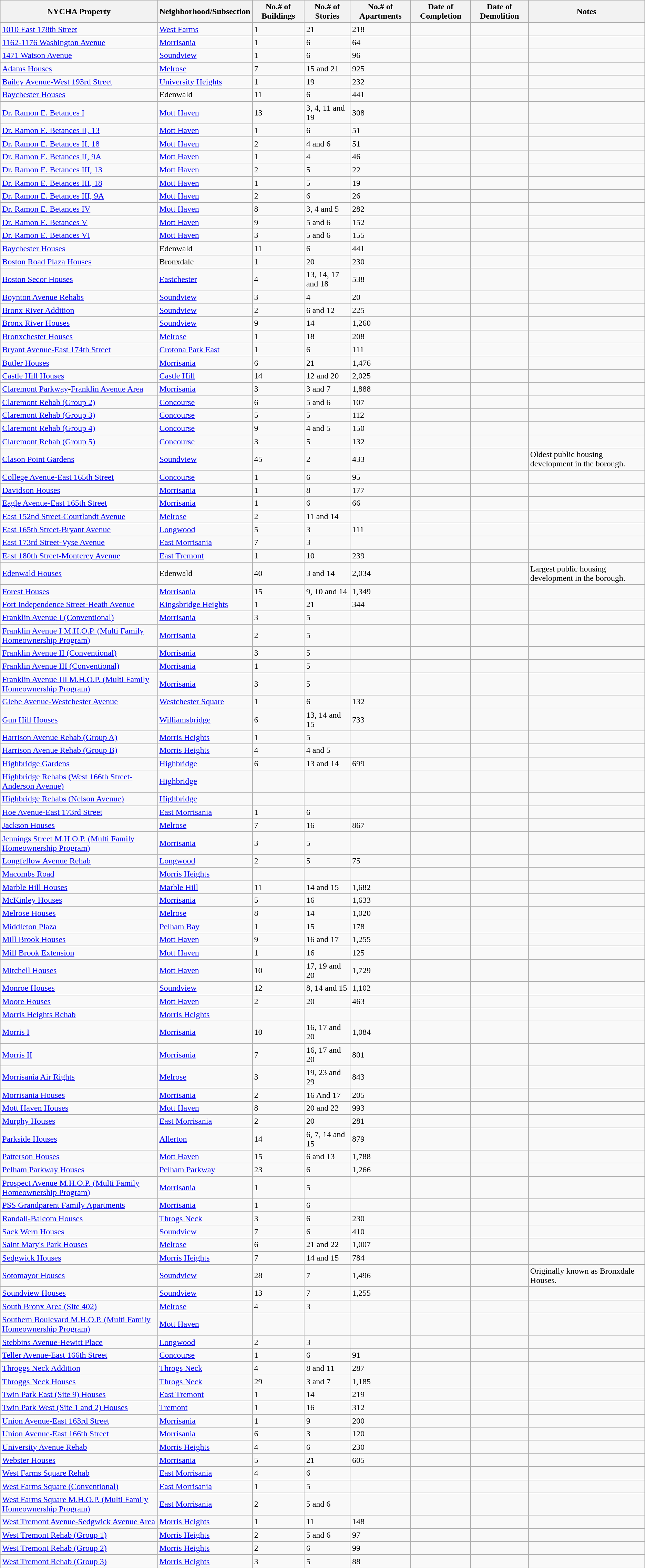<table class="wikitable sortable">
<tr>
<th>NYCHA Property</th>
<th>Neighborhood/Subsection</th>
<th>No.# of Buildings</th>
<th>No.# of Stories</th>
<th>No.# of Apartments</th>
<th>Date of Completion</th>
<th>Date of Demolition</th>
<th>Notes</th>
</tr>
<tr>
<td><a href='#'>1010 East 178th Street</a></td>
<td><a href='#'>West Farms</a></td>
<td>1</td>
<td>21</td>
<td>218</td>
<td></td>
<td></td>
<td></td>
</tr>
<tr>
<td><a href='#'>1162-1176 Washington Avenue</a></td>
<td><a href='#'>Morrisania</a></td>
<td>1</td>
<td>6</td>
<td>64</td>
<td></td>
<td></td>
<td></td>
</tr>
<tr>
<td><a href='#'>1471 Watson Avenue</a></td>
<td><a href='#'>Soundview</a></td>
<td>1</td>
<td>6</td>
<td>96</td>
<td></td>
<td></td>
<td></td>
</tr>
<tr>
<td><a href='#'>Adams Houses</a></td>
<td><a href='#'>Melrose</a></td>
<td>7</td>
<td>15 and 21</td>
<td>925</td>
<td></td>
<td></td>
<td></td>
</tr>
<tr>
<td><a href='#'>Bailey Avenue-West 193rd Street</a></td>
<td><a href='#'>University Heights</a></td>
<td>1</td>
<td>19</td>
<td>232</td>
<td></td>
<td></td>
<td></td>
</tr>
<tr>
<td><a href='#'>Baychester Houses</a></td>
<td>Edenwald</td>
<td>11</td>
<td>6</td>
<td>441</td>
<td></td>
<td></td>
<td></td>
</tr>
<tr>
<td><a href='#'>Dr. Ramon E. Betances I</a></td>
<td><a href='#'>Mott Haven</a></td>
<td>13</td>
<td>3, 4, 11 and 19</td>
<td>308</td>
<td></td>
<td></td>
<td></td>
</tr>
<tr>
<td><a href='#'>Dr. Ramon E. Betances II, 13</a></td>
<td><a href='#'>Mott Haven</a></td>
<td>1</td>
<td>6</td>
<td>51</td>
<td></td>
<td></td>
<td></td>
</tr>
<tr>
<td><a href='#'>Dr. Ramon E. Betances II, 18</a></td>
<td><a href='#'>Mott Haven</a></td>
<td>2</td>
<td>4 and 6</td>
<td>51</td>
<td></td>
<td></td>
<td></td>
</tr>
<tr>
<td><a href='#'>Dr. Ramon E. Betances II, 9A</a></td>
<td><a href='#'>Mott Haven</a></td>
<td>1</td>
<td>4</td>
<td>46</td>
<td></td>
<td></td>
<td></td>
</tr>
<tr>
<td><a href='#'>Dr. Ramon E. Betances III, 13</a></td>
<td><a href='#'>Mott Haven</a></td>
<td>2</td>
<td>5</td>
<td>22</td>
<td></td>
<td></td>
<td></td>
</tr>
<tr>
<td><a href='#'>Dr. Ramon E. Betances III, 18</a></td>
<td><a href='#'>Mott Haven</a></td>
<td>1</td>
<td>5</td>
<td>19</td>
<td></td>
<td></td>
<td></td>
</tr>
<tr>
<td><a href='#'>Dr. Ramon E. Betances III, 9A</a></td>
<td><a href='#'>Mott Haven</a></td>
<td>2</td>
<td>6</td>
<td>26</td>
<td></td>
<td></td>
<td></td>
</tr>
<tr>
<td><a href='#'>Dr. Ramon E. Betances IV</a></td>
<td><a href='#'>Mott Haven</a></td>
<td>8</td>
<td>3, 4 and 5</td>
<td>282</td>
<td></td>
<td></td>
<td></td>
</tr>
<tr>
<td><a href='#'>Dr. Ramon E. Betances V</a></td>
<td><a href='#'>Mott Haven</a></td>
<td>9</td>
<td>5 and 6</td>
<td>152</td>
<td></td>
<td></td>
<td></td>
</tr>
<tr>
<td><a href='#'>Dr. Ramon E. Betances VI</a></td>
<td><a href='#'>Mott Haven</a></td>
<td>3</td>
<td>5 and 6</td>
<td>155</td>
<td></td>
<td></td>
<td></td>
</tr>
<tr>
<td><a href='#'>Baychester Houses</a></td>
<td>Edenwald</td>
<td>11</td>
<td>6</td>
<td>441</td>
<td></td>
<td></td>
<td></td>
</tr>
<tr>
<td><a href='#'>Boston Road Plaza Houses</a></td>
<td>Bronxdale</td>
<td>1</td>
<td>20</td>
<td>230</td>
<td></td>
<td></td>
<td></td>
</tr>
<tr>
<td><a href='#'>Boston Secor Houses</a></td>
<td><a href='#'>Eastchester</a></td>
<td>4</td>
<td>13, 14, 17 and 18</td>
<td>538</td>
<td></td>
<td></td>
<td></td>
</tr>
<tr>
<td><a href='#'>Boynton Avenue Rehabs</a></td>
<td><a href='#'>Soundview</a></td>
<td>3</td>
<td>4</td>
<td>20</td>
<td></td>
<td></td>
<td></td>
</tr>
<tr>
<td><a href='#'>Bronx River Addition</a></td>
<td><a href='#'>Soundview</a></td>
<td>2</td>
<td>6 and 12</td>
<td>225</td>
<td></td>
<td></td>
<td></td>
</tr>
<tr>
<td><a href='#'>Bronx River Houses</a></td>
<td><a href='#'>Soundview</a></td>
<td>9</td>
<td>14</td>
<td>1,260</td>
<td></td>
<td></td>
<td></td>
</tr>
<tr>
<td><a href='#'>Bronxchester Houses</a></td>
<td><a href='#'>Melrose</a></td>
<td>1</td>
<td>18</td>
<td>208</td>
<td></td>
<td></td>
<td></td>
</tr>
<tr>
<td><a href='#'>Bryant Avenue-East 174th Street</a></td>
<td><a href='#'>Crotona Park East</a></td>
<td>1</td>
<td>6</td>
<td>111</td>
<td></td>
<td></td>
<td></td>
</tr>
<tr>
<td><a href='#'>Butler Houses</a></td>
<td><a href='#'>Morrisania</a></td>
<td>6</td>
<td>21</td>
<td>1,476</td>
<td></td>
<td></td>
<td></td>
</tr>
<tr>
<td><a href='#'>Castle Hill Houses</a></td>
<td><a href='#'>Castle Hill</a></td>
<td>14</td>
<td>12 and 20</td>
<td>2,025</td>
<td></td>
<td></td>
<td></td>
</tr>
<tr>
<td><a href='#'>Claremont Parkway</a>-<a href='#'>Franklin Avenue Area</a></td>
<td><a href='#'>Morrisania</a></td>
<td>3</td>
<td>3 and 7</td>
<td>1,888</td>
<td></td>
<td></td>
<td></td>
</tr>
<tr>
<td><a href='#'>Claremont Rehab (Group 2)</a></td>
<td><a href='#'>Concourse</a></td>
<td>6</td>
<td>5 and 6</td>
<td>107</td>
<td></td>
<td></td>
<td></td>
</tr>
<tr>
<td><a href='#'>Claremont Rehab (Group 3)</a></td>
<td><a href='#'>Concourse</a></td>
<td>5</td>
<td>5</td>
<td>112</td>
<td></td>
<td></td>
<td></td>
</tr>
<tr>
<td><a href='#'>Claremont Rehab (Group 4)</a></td>
<td><a href='#'>Concourse</a></td>
<td>9</td>
<td>4 and 5</td>
<td>150</td>
<td></td>
<td></td>
<td></td>
</tr>
<tr>
<td><a href='#'>Claremont Rehab (Group 5)</a></td>
<td><a href='#'>Concourse</a></td>
<td>3</td>
<td>5</td>
<td>132</td>
<td></td>
<td></td>
<td></td>
</tr>
<tr>
<td><a href='#'>Clason Point Gardens</a></td>
<td><a href='#'>Soundview</a></td>
<td>45</td>
<td>2</td>
<td>433</td>
<td></td>
<td></td>
<td>Oldest public housing development in the borough.</td>
</tr>
<tr>
<td><a href='#'>College Avenue-East 165th Street</a></td>
<td><a href='#'>Concourse</a></td>
<td>1</td>
<td>6</td>
<td>95</td>
<td></td>
<td></td>
<td></td>
</tr>
<tr>
<td><a href='#'>Davidson Houses</a></td>
<td><a href='#'>Morrisania</a></td>
<td>1</td>
<td>8</td>
<td>177</td>
<td></td>
<td></td>
<td></td>
</tr>
<tr>
<td><a href='#'>Eagle Avenue-East 165th Street</a></td>
<td><a href='#'>Morrisania</a></td>
<td>1</td>
<td>6</td>
<td>66</td>
<td></td>
<td></td>
<td></td>
</tr>
<tr>
<td><a href='#'>East 152nd Street-Courtlandt Avenue</a></td>
<td><a href='#'>Melrose</a></td>
<td>2</td>
<td>11 and 14</td>
<td></td>
<td></td>
<td></td>
<td></td>
</tr>
<tr>
<td><a href='#'>East 165th Street-Bryant Avenue</a></td>
<td><a href='#'>Longwood</a></td>
<td>5</td>
<td>3</td>
<td>111</td>
<td></td>
<td></td>
<td></td>
</tr>
<tr>
<td><a href='#'>East 173rd Street-Vyse Avenue</a></td>
<td><a href='#'>East Morrisania</a></td>
<td>7</td>
<td>3</td>
<td></td>
<td></td>
<td></td>
<td></td>
</tr>
<tr>
<td><a href='#'>East 180th Street-Monterey Avenue</a></td>
<td><a href='#'>East Tremont</a></td>
<td>1</td>
<td>10</td>
<td>239</td>
<td></td>
<td></td>
<td></td>
</tr>
<tr>
<td><a href='#'>Edenwald Houses</a></td>
<td>Edenwald</td>
<td>40</td>
<td>3 and 14</td>
<td>2,034</td>
<td></td>
<td></td>
<td>Largest public housing development in the borough.</td>
</tr>
<tr>
<td><a href='#'>Forest Houses</a></td>
<td><a href='#'>Morrisania</a></td>
<td>15</td>
<td>9, 10 and 14</td>
<td>1,349</td>
<td></td>
<td></td>
<td></td>
</tr>
<tr>
<td><a href='#'>Fort Independence Street-Heath Avenue</a></td>
<td><a href='#'>Kingsbridge Heights</a></td>
<td>1</td>
<td>21</td>
<td>344</td>
<td></td>
<td></td>
<td></td>
</tr>
<tr>
<td><a href='#'>Franklin Avenue I (Conventional)</a></td>
<td><a href='#'>Morrisania</a></td>
<td>3</td>
<td>5</td>
<td></td>
<td></td>
<td></td>
<td></td>
</tr>
<tr>
<td><a href='#'>Franklin Avenue I M.H.O.P. (Multi Family Homeownership Program)</a></td>
<td><a href='#'>Morrisania</a></td>
<td>2</td>
<td>5</td>
<td></td>
<td></td>
<td></td>
<td></td>
</tr>
<tr>
<td><a href='#'>Franklin Avenue II (Conventional)</a></td>
<td><a href='#'>Morrisania</a></td>
<td>3</td>
<td>5</td>
<td></td>
<td></td>
<td></td>
<td></td>
</tr>
<tr>
<td><a href='#'>Franklin Avenue III (Conventional)</a></td>
<td><a href='#'>Morrisania</a></td>
<td>1</td>
<td>5</td>
<td></td>
<td></td>
<td></td>
<td></td>
</tr>
<tr>
<td><a href='#'>Franklin Avenue III M.H.O.P. (Multi Family Homeownership Program)</a></td>
<td><a href='#'>Morrisania</a></td>
<td>3</td>
<td>5</td>
<td></td>
<td></td>
<td></td>
<td></td>
</tr>
<tr>
<td><a href='#'>Glebe Avenue-Westchester Avenue</a></td>
<td><a href='#'>Westchester Square</a></td>
<td>1</td>
<td>6</td>
<td>132</td>
<td></td>
<td></td>
<td></td>
</tr>
<tr>
<td><a href='#'>Gun Hill Houses</a></td>
<td><a href='#'>Williamsbridge</a></td>
<td>6</td>
<td>13, 14 and 15</td>
<td>733</td>
<td></td>
<td></td>
<td></td>
</tr>
<tr>
<td><a href='#'>Harrison Avenue Rehab (Group A)</a></td>
<td><a href='#'>Morris Heights</a></td>
<td>1</td>
<td>5</td>
<td></td>
<td></td>
<td></td>
<td></td>
</tr>
<tr>
<td><a href='#'>Harrison Avenue Rehab (Group B)</a></td>
<td><a href='#'>Morris Heights</a></td>
<td>4</td>
<td>4 and 5</td>
<td></td>
<td></td>
<td></td>
<td></td>
</tr>
<tr>
<td><a href='#'>Highbridge Gardens</a></td>
<td><a href='#'>Highbridge</a></td>
<td>6</td>
<td>13 and 14</td>
<td>699</td>
<td></td>
<td></td>
<td></td>
</tr>
<tr>
<td><a href='#'>Highbridge Rehabs (West 166th Street-Anderson Avenue)</a></td>
<td><a href='#'>Highbridge</a></td>
<td></td>
<td></td>
<td></td>
<td></td>
<td></td>
<td></td>
</tr>
<tr>
<td><a href='#'>Highbridge Rehabs (Nelson Avenue)</a></td>
<td><a href='#'>Highbridge</a></td>
<td></td>
<td></td>
<td></td>
<td></td>
<td></td>
<td></td>
</tr>
<tr>
<td><a href='#'>Hoe Avenue-East 173rd Street</a></td>
<td><a href='#'>East Morrisania</a></td>
<td>1</td>
<td>6</td>
<td></td>
<td></td>
<td></td>
<td></td>
</tr>
<tr>
<td><a href='#'>Jackson Houses</a></td>
<td><a href='#'>Melrose</a></td>
<td>7</td>
<td>16</td>
<td>867</td>
<td></td>
<td></td>
<td></td>
</tr>
<tr>
<td><a href='#'>Jennings Street M.H.O.P. (Multi Family Homeownership Program)</a></td>
<td><a href='#'>Morrisania</a></td>
<td>3</td>
<td>5</td>
<td></td>
<td></td>
<td></td>
<td></td>
</tr>
<tr>
<td><a href='#'>Longfellow Avenue Rehab</a></td>
<td><a href='#'>Longwood</a></td>
<td>2</td>
<td>5</td>
<td>75</td>
<td></td>
<td></td>
<td></td>
</tr>
<tr>
<td><a href='#'>Macombs Road</a></td>
<td><a href='#'>Morris Heights</a></td>
<td></td>
<td></td>
<td></td>
<td></td>
<td></td>
<td></td>
</tr>
<tr>
<td><a href='#'>Marble Hill Houses</a></td>
<td><a href='#'>Marble Hill</a></td>
<td>11</td>
<td>14 and 15</td>
<td>1,682</td>
<td></td>
<td></td>
<td></td>
</tr>
<tr>
<td><a href='#'>McKinley Houses</a></td>
<td><a href='#'>Morrisania</a></td>
<td>5</td>
<td>16</td>
<td>1,633</td>
<td></td>
<td></td>
<td></td>
</tr>
<tr>
<td><a href='#'>Melrose Houses</a></td>
<td><a href='#'>Melrose</a></td>
<td>8</td>
<td>14</td>
<td>1,020</td>
<td></td>
<td></td>
<td></td>
</tr>
<tr>
<td><a href='#'>Middleton Plaza</a></td>
<td><a href='#'>Pelham Bay</a></td>
<td>1</td>
<td>15</td>
<td>178</td>
<td></td>
<td></td>
<td></td>
</tr>
<tr>
<td><a href='#'>Mill Brook Houses</a></td>
<td><a href='#'>Mott Haven</a></td>
<td>9</td>
<td>16 and 17</td>
<td>1,255</td>
<td></td>
<td></td>
<td></td>
</tr>
<tr>
<td><a href='#'>Mill Brook Extension</a></td>
<td><a href='#'>Mott Haven</a></td>
<td>1</td>
<td>16</td>
<td>125</td>
<td></td>
<td></td>
<td></td>
</tr>
<tr>
<td><a href='#'>Mitchell Houses</a></td>
<td><a href='#'>Mott Haven</a></td>
<td>10</td>
<td>17, 19 and 20</td>
<td>1,729</td>
<td></td>
<td></td>
<td></td>
</tr>
<tr>
<td><a href='#'>Monroe Houses</a></td>
<td><a href='#'>Soundview</a></td>
<td>12</td>
<td>8, 14 and 15</td>
<td>1,102</td>
<td></td>
<td></td>
<td></td>
</tr>
<tr>
<td><a href='#'>Moore Houses</a></td>
<td><a href='#'>Mott Haven</a></td>
<td>2</td>
<td>20</td>
<td>463</td>
<td></td>
<td></td>
<td></td>
</tr>
<tr>
<td><a href='#'>Morris Heights Rehab</a></td>
<td><a href='#'>Morris Heights</a></td>
<td></td>
<td></td>
<td></td>
<td></td>
<td></td>
<td></td>
</tr>
<tr>
<td><a href='#'>Morris I</a></td>
<td><a href='#'>Morrisania</a></td>
<td>10</td>
<td>16, 17 and 20</td>
<td>1,084</td>
<td></td>
<td></td>
<td></td>
</tr>
<tr>
<td><a href='#'>Morris II</a></td>
<td><a href='#'>Morrisania</a></td>
<td>7</td>
<td>16, 17 and 20</td>
<td>801</td>
<td></td>
<td></td>
<td></td>
</tr>
<tr>
<td><a href='#'>Morrisania Air Rights</a></td>
<td><a href='#'>Melrose</a></td>
<td>3</td>
<td>19, 23 and 29</td>
<td>843</td>
<td></td>
<td></td>
<td></td>
</tr>
<tr>
<td><a href='#'>Morrisania Houses</a></td>
<td><a href='#'>Morrisania</a></td>
<td>2</td>
<td>16 And 17</td>
<td>205</td>
<td></td>
<td></td>
<td></td>
</tr>
<tr>
<td><a href='#'>Mott Haven Houses</a></td>
<td><a href='#'>Mott Haven</a></td>
<td>8</td>
<td>20 and 22</td>
<td>993</td>
<td></td>
<td></td>
<td></td>
</tr>
<tr>
<td><a href='#'>Murphy Houses</a></td>
<td><a href='#'>East Morrisania</a></td>
<td>2</td>
<td>20</td>
<td>281</td>
<td></td>
<td></td>
<td></td>
</tr>
<tr>
<td><a href='#'>Parkside Houses</a></td>
<td><a href='#'>Allerton</a></td>
<td>14</td>
<td>6, 7, 14 and 15</td>
<td>879</td>
<td></td>
<td></td>
<td></td>
</tr>
<tr>
<td><a href='#'>Patterson Houses</a></td>
<td><a href='#'>Mott Haven</a></td>
<td>15</td>
<td>6 and 13</td>
<td>1,788</td>
<td></td>
<td></td>
<td></td>
</tr>
<tr>
<td><a href='#'>Pelham Parkway Houses</a></td>
<td><a href='#'>Pelham Parkway</a></td>
<td>23</td>
<td>6</td>
<td>1,266</td>
<td></td>
<td></td>
<td></td>
</tr>
<tr>
<td><a href='#'>Prospect Avenue M.H.O.P. (Multi Family Homeownership Program)</a></td>
<td><a href='#'>Morrisania</a></td>
<td>1</td>
<td>5</td>
<td></td>
<td></td>
<td></td>
<td></td>
</tr>
<tr>
<td><a href='#'>PSS Grandparent Family Apartments</a></td>
<td><a href='#'>Morrisania</a></td>
<td>1</td>
<td>6</td>
<td></td>
<td></td>
<td></td>
<td></td>
</tr>
<tr>
<td><a href='#'>Randall-Balcom Houses</a></td>
<td><a href='#'>Throgs Neck</a></td>
<td>3</td>
<td>6</td>
<td>230</td>
<td></td>
<td></td>
<td></td>
</tr>
<tr>
<td><a href='#'>Sack Wern Houses</a></td>
<td><a href='#'>Soundview</a></td>
<td>7</td>
<td>6</td>
<td>410</td>
<td></td>
<td></td>
<td></td>
</tr>
<tr>
<td><a href='#'>Saint Mary's Park Houses</a></td>
<td><a href='#'>Melrose</a></td>
<td>6</td>
<td>21 and 22</td>
<td>1,007</td>
<td></td>
<td></td>
<td></td>
</tr>
<tr>
<td><a href='#'>Sedgwick Houses</a></td>
<td><a href='#'>Morris Heights</a></td>
<td>7</td>
<td>14 and 15</td>
<td>784</td>
<td></td>
<td></td>
<td></td>
</tr>
<tr>
<td><a href='#'>Sotomayor Houses</a></td>
<td><a href='#'>Soundview</a></td>
<td>28</td>
<td>7</td>
<td>1,496</td>
<td></td>
<td></td>
<td>Originally known as Bronxdale Houses.</td>
</tr>
<tr>
<td><a href='#'>Soundview Houses</a></td>
<td><a href='#'>Soundview</a></td>
<td>13</td>
<td>7</td>
<td>1,255</td>
<td></td>
<td></td>
<td></td>
</tr>
<tr>
<td><a href='#'>South Bronx Area (Site 402)</a></td>
<td><a href='#'>Melrose</a></td>
<td>4</td>
<td>3</td>
<td></td>
<td></td>
<td></td>
<td></td>
</tr>
<tr>
<td><a href='#'>Southern Boulevard M.H.O.P. (Multi Family Homeownership Program)</a></td>
<td><a href='#'>Mott Haven</a></td>
<td></td>
<td></td>
<td></td>
<td></td>
<td></td>
<td></td>
</tr>
<tr>
<td><a href='#'>Stebbins Avenue-Hewitt Place</a></td>
<td><a href='#'>Longwood</a></td>
<td>2</td>
<td>3</td>
<td></td>
<td></td>
<td></td>
<td></td>
</tr>
<tr>
<td><a href='#'>Teller Avenue-East 166th Street</a></td>
<td><a href='#'>Concourse</a></td>
<td>1</td>
<td>6</td>
<td>91</td>
<td></td>
<td></td>
<td></td>
</tr>
<tr>
<td><a href='#'>Throggs Neck Addition</a></td>
<td><a href='#'>Throgs Neck</a></td>
<td>4</td>
<td>8 and 11</td>
<td>287</td>
<td></td>
<td></td>
<td></td>
</tr>
<tr>
<td><a href='#'>Throggs Neck Houses</a></td>
<td><a href='#'>Throgs Neck</a></td>
<td>29</td>
<td>3 and 7</td>
<td>1,185</td>
<td></td>
<td></td>
<td></td>
</tr>
<tr>
<td><a href='#'>Twin Park East (Site 9) Houses</a></td>
<td><a href='#'>East Tremont</a></td>
<td>1</td>
<td>14</td>
<td>219</td>
<td></td>
<td></td>
<td></td>
</tr>
<tr>
<td><a href='#'>Twin Park West (Site 1 and 2) Houses</a></td>
<td><a href='#'>Tremont</a></td>
<td>1</td>
<td>16</td>
<td>312</td>
<td></td>
<td></td>
<td></td>
</tr>
<tr>
<td><a href='#'>Union Avenue-East 163rd Street</a></td>
<td><a href='#'>Morrisania</a></td>
<td>1</td>
<td>9</td>
<td>200</td>
<td></td>
<td></td>
<td></td>
</tr>
<tr>
<td><a href='#'>Union Avenue-East 166th Street</a></td>
<td><a href='#'>Morrisania</a></td>
<td>6</td>
<td>3</td>
<td>120</td>
<td></td>
<td></td>
<td></td>
</tr>
<tr>
<td><a href='#'>University Avenue Rehab</a></td>
<td><a href='#'>Morris Heights</a></td>
<td>4</td>
<td>6</td>
<td>230</td>
<td></td>
<td></td>
<td></td>
</tr>
<tr>
<td><a href='#'>Webster Houses</a></td>
<td><a href='#'>Morrisania</a></td>
<td>5</td>
<td>21</td>
<td>605</td>
<td></td>
<td></td>
<td></td>
</tr>
<tr>
<td><a href='#'>West Farms Square Rehab</a></td>
<td><a href='#'>East Morrisania</a></td>
<td>4</td>
<td>6</td>
<td></td>
<td></td>
<td></td>
<td></td>
</tr>
<tr>
<td><a href='#'>West Farms Square (Conventional)</a></td>
<td><a href='#'>East Morrisania</a></td>
<td>1</td>
<td>5</td>
<td></td>
<td></td>
<td></td>
<td></td>
</tr>
<tr>
<td><a href='#'>West Farms Square M.H.O.P. (Multi Family Homeownership Program)</a></td>
<td><a href='#'>East Morrisania</a></td>
<td>2</td>
<td>5 and 6</td>
<td></td>
<td></td>
<td></td>
<td></td>
</tr>
<tr>
<td><a href='#'>West Tremont Avenue-Sedgwick Avenue Area</a></td>
<td><a href='#'>Morris Heights</a></td>
<td>1</td>
<td>11</td>
<td>148</td>
<td></td>
<td></td>
<td></td>
</tr>
<tr>
<td><a href='#'>West Tremont Rehab (Group 1)</a></td>
<td><a href='#'>Morris Heights</a></td>
<td>2</td>
<td>5 and 6</td>
<td>97</td>
<td></td>
<td></td>
<td></td>
</tr>
<tr>
<td><a href='#'>West Tremont Rehab (Group 2)</a></td>
<td><a href='#'>Morris Heights</a></td>
<td>2</td>
<td>6</td>
<td>99</td>
<td></td>
<td></td>
<td></td>
</tr>
<tr>
<td><a href='#'>West Tremont Rehab (Group 3)</a></td>
<td><a href='#'>Morris Heights</a></td>
<td>3</td>
<td>5</td>
<td>88</td>
<td></td>
<td></td>
<td></td>
</tr>
<tr>
</tr>
</table>
